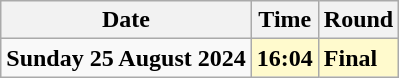<table class="wikitable">
<tr>
<th>Date</th>
<th>Time</th>
<th>Round</th>
</tr>
<tr>
<td><strong>Sunday 25 August 2024</strong></td>
<td style=background:lemonchiffon><strong>16:04</strong></td>
<td style=background:lemonchiffon><strong>Final</strong></td>
</tr>
</table>
